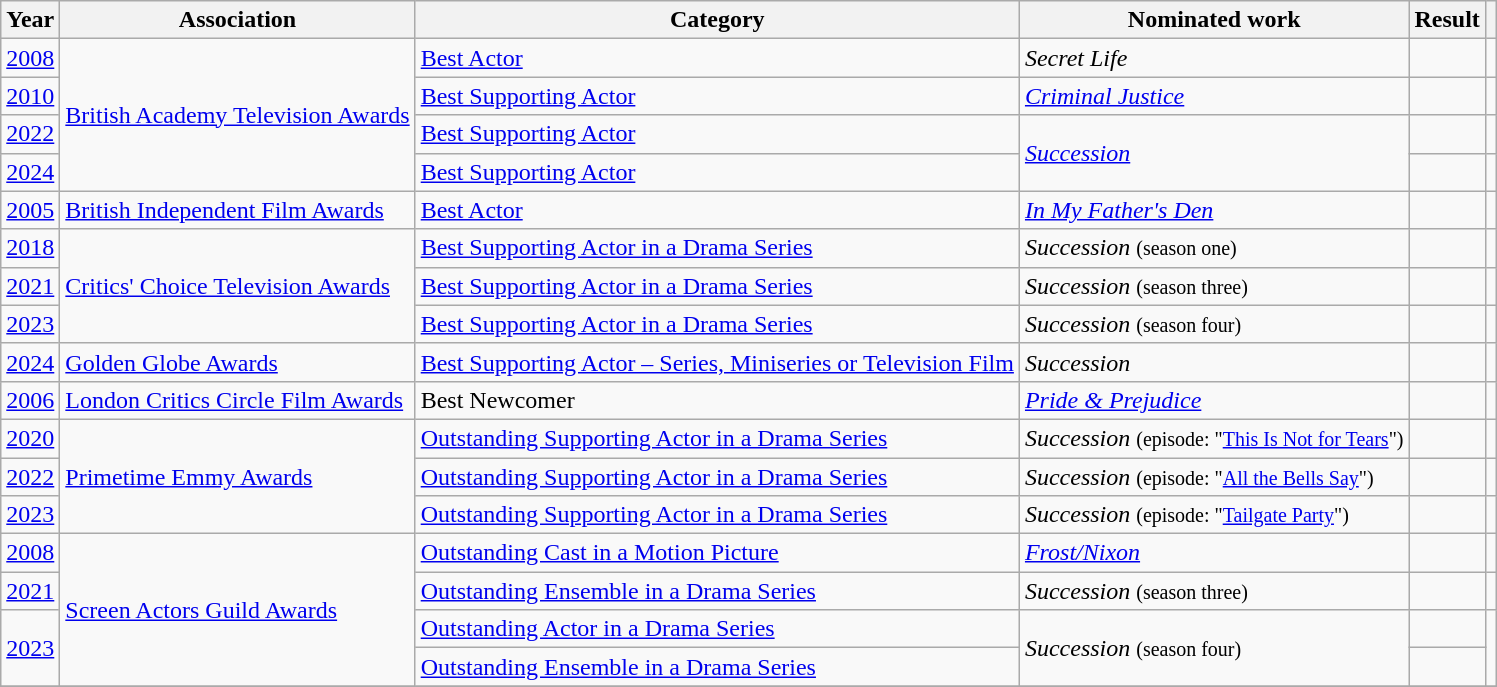<table class="wikitable sortable plainrowheaders">
<tr>
<th scope=col>Year</th>
<th scope=col>Association</th>
<th scope=col>Category</th>
<th scope=col>Nominated work</th>
<th scope=col>Result</th>
<th scope=col class="unsortable"></th>
</tr>
<tr>
<td style="text-align:center;"><a href='#'>2008</a></td>
<td rowspan="4"><a href='#'>British Academy Television Awards</a></td>
<td><a href='#'>Best Actor</a></td>
<td><em>Secret Life</em></td>
<td></td>
<td style="text-align:center;"></td>
</tr>
<tr>
<td style="text-align:center;"><a href='#'>2010</a></td>
<td><a href='#'>Best Supporting Actor</a></td>
<td><em><a href='#'>Criminal Justice</a></em></td>
<td></td>
<td style="text-align:center;"></td>
</tr>
<tr>
<td style="text-align:center;"><a href='#'>2022</a></td>
<td><a href='#'>Best Supporting Actor</a></td>
<td rowspan=2><em><a href='#'>Succession</a></em></td>
<td></td>
<td style="text-align:center;"></td>
</tr>
<tr>
<td rowspan="1" style="text-align:center;"><a href='#'>2024</a></td>
<td><a href='#'>Best Supporting Actor</a></td>
<td></td>
<td style="text-align:center;"></td>
</tr>
<tr>
<td style="text-align:center;"><a href='#'>2005</a></td>
<td><a href='#'>British Independent Film Awards</a></td>
<td><a href='#'>Best Actor</a></td>
<td><em><a href='#'>In My Father's Den</a></em></td>
<td></td>
<td style="text-align:center;"></td>
</tr>
<tr>
<td style="text-align:center;"><a href='#'>2018</a></td>
<td rowspan=3><a href='#'>Critics' Choice Television Awards</a></td>
<td><a href='#'>Best Supporting Actor in a Drama Series</a></td>
<td><em>Succession</em> <small> (season one) </small></td>
<td></td>
<td style="text-align:center;"></td>
</tr>
<tr>
<td style="text-align:center;"><a href='#'>2021</a></td>
<td><a href='#'>Best Supporting Actor in a Drama Series</a></td>
<td><em>Succession</em> <small> (season three) </small></td>
<td></td>
<td style="text-align:center;"></td>
</tr>
<tr>
<td style="text-align:center;"><a href='#'>2023</a></td>
<td><a href='#'>Best Supporting Actor in a Drama Series</a></td>
<td><em>Succession</em> <small> (season four) </small></td>
<td></td>
<td style="text-align:center;"></td>
</tr>
<tr>
<td style="text-align:center;"><a href='#'>2024</a></td>
<td><a href='#'>Golden Globe Awards</a></td>
<td><a href='#'>Best Supporting Actor – Series, Miniseries or Television Film</a></td>
<td><em>Succession</em></td>
<td></td>
<td style="text-align:center;"></td>
</tr>
<tr>
<td style="text-align:center;"><a href='#'>2006</a></td>
<td><a href='#'>London Critics Circle Film Awards</a></td>
<td>Best Newcomer</td>
<td><em><a href='#'>Pride & Prejudice</a></em></td>
<td></td>
<td style="text-align:center;"></td>
</tr>
<tr>
<td style="text-align:center;"><a href='#'>2020</a></td>
<td rowspan=3><a href='#'>Primetime Emmy Awards</a></td>
<td><a href='#'>Outstanding Supporting Actor in a Drama Series</a></td>
<td><em>Succession</em> <small> (episode: "<a href='#'>This Is Not for Tears</a>") </small></td>
<td></td>
<td style="text-align:center;"></td>
</tr>
<tr>
<td style="text-align:center;"><a href='#'>2022</a></td>
<td><a href='#'>Outstanding Supporting Actor in a Drama Series</a></td>
<td><em>Succession</em> <small> (episode: "<a href='#'>All the Bells Say</a>") </small></td>
<td></td>
<td style="text-align:center;"></td>
</tr>
<tr>
<td style="text-align:center;"><a href='#'>2023</a></td>
<td><a href='#'>Outstanding Supporting Actor in a Drama Series</a></td>
<td><em>Succession</em> <small> (episode: "<a href='#'>Tailgate Party</a>") </small></td>
<td></td>
<td style="text-align:center;"></td>
</tr>
<tr>
<td style="text-align:center;"><a href='#'>2008</a></td>
<td rowspan=4><a href='#'>Screen Actors Guild Awards</a></td>
<td><a href='#'>Outstanding Cast in a Motion Picture</a></td>
<td><em><a href='#'>Frost/Nixon</a></em></td>
<td></td>
<td style="text-align:center;"></td>
</tr>
<tr>
<td style="text-align:center;"><a href='#'>2021</a></td>
<td><a href='#'>Outstanding Ensemble in a Drama Series</a></td>
<td><em>Succession</em> <small> (season three) </small></td>
<td></td>
<td style="text-align:center;"></td>
</tr>
<tr>
<td rowspan="2" style="text-align:center;"><a href='#'>2023</a></td>
<td><a href='#'>Outstanding Actor in a Drama Series</a></td>
<td rowspan=2><em>Succession</em> <small> (season four) </small></td>
<td></td>
<td style="text-align:center;" rowspan="2"></td>
</tr>
<tr>
<td><a href='#'>Outstanding Ensemble in a Drama Series</a></td>
<td></td>
</tr>
<tr>
</tr>
</table>
